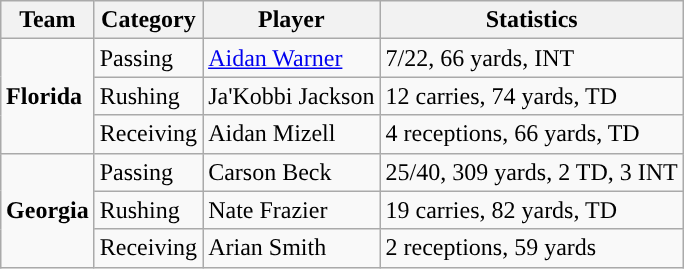<table class="wikitable" style="float: right;">
<tr>
<th>Team</th>
<th>Category</th>
<th>Player</th>
<th>Statistics</th>
</tr>
<tr>
<td rowspan=3><strong>Florida</strong></td>
<td>Passing</td>
<td><a href='#'>Aidan Warner</a></td>
<td>7/22, 66 yards, INT</td>
</tr>
<tr>
<td>Rushing</td>
<td>Ja'Kobbi Jackson</td>
<td>12 carries, 74 yards, TD</td>
</tr>
<tr>
<td>Receiving</td>
<td>Aidan Mizell</td>
<td>4 receptions, 66 yards, TD</td>
</tr>
<tr>
<td rowspan=3><strong>Georgia</strong></td>
<td>Passing</td>
<td>Carson Beck</td>
<td>25/40, 309 yards, 2 TD, 3 INT</td>
</tr>
<tr>
<td>Rushing</td>
<td>Nate Frazier</td>
<td>19 carries, 82 yards, TD</td>
</tr>
<tr>
<td>Receiving</td>
<td>Arian Smith</td>
<td>2 receptions, 59 yards</td>
</tr>
</table>
